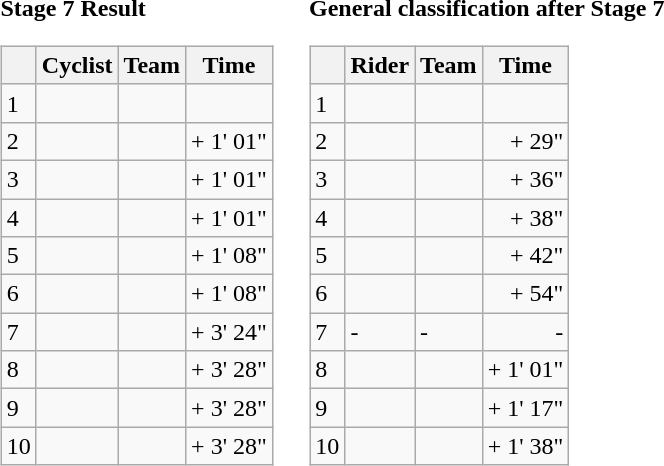<table>
<tr>
<td><strong>Stage 7 Result</strong><br><table class="wikitable">
<tr>
<th></th>
<th>Cyclist</th>
<th>Team</th>
<th>Time</th>
</tr>
<tr>
<td>1</td>
<td></td>
<td></td>
<td align="right"></td>
</tr>
<tr>
<td>2</td>
<td></td>
<td></td>
<td align="right">+ 1' 01"</td>
</tr>
<tr>
<td>3</td>
<td></td>
<td></td>
<td align="right">+ 1' 01"</td>
</tr>
<tr>
<td>4</td>
<td></td>
<td></td>
<td align="right">+ 1' 01"</td>
</tr>
<tr>
<td>5</td>
<td></td>
<td></td>
<td align="right">+ 1' 08"</td>
</tr>
<tr>
<td>6</td>
<td></td>
<td></td>
<td align="right">+ 1' 08"</td>
</tr>
<tr>
<td>7</td>
<td></td>
<td></td>
<td align="right">+ 3' 24"</td>
</tr>
<tr>
<td>8</td>
<td> </td>
<td></td>
<td align="right">+ 3' 28"</td>
</tr>
<tr>
<td>9</td>
<td></td>
<td></td>
<td align="right">+ 3' 28"</td>
</tr>
<tr>
<td>10</td>
<td></td>
<td></td>
<td align="right">+ 3' 28"</td>
</tr>
</table>
</td>
<td></td>
<td><strong>General classification after Stage 7</strong><br><table class="wikitable">
<tr>
<th></th>
<th>Rider</th>
<th>Team</th>
<th>Time</th>
</tr>
<tr>
<td>1</td>
<td> </td>
<td></td>
<td align="right"></td>
</tr>
<tr>
<td>2</td>
<td></td>
<td></td>
<td align="right">+ 29"</td>
</tr>
<tr>
<td>3</td>
<td></td>
<td></td>
<td align="right">+ 36"</td>
</tr>
<tr>
<td>4</td>
<td> </td>
<td></td>
<td align="right">+ 38"</td>
</tr>
<tr>
<td>5</td>
<td></td>
<td></td>
<td align="right">+ 42"</td>
</tr>
<tr>
<td>6</td>
<td></td>
<td></td>
<td align="right">+ 54"</td>
</tr>
<tr>
<td>7</td>
<td>-</td>
<td>-</td>
<td align="right">-</td>
</tr>
<tr>
<td>8</td>
<td></td>
<td></td>
<td align="right">+ 1' 01"</td>
</tr>
<tr>
<td>9</td>
<td></td>
<td></td>
<td align="right">+ 1' 17"</td>
</tr>
<tr>
<td>10</td>
<td></td>
<td></td>
<td align="right">+ 1' 38"</td>
</tr>
</table>
</td>
</tr>
</table>
